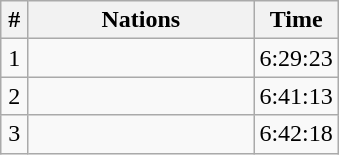<table class="wikitable" style="text-align:center;">
<tr>
<th width=8%>#</th>
<th width=67%>Nations</th>
<th width=25%>Time</th>
</tr>
<tr>
<td>1</td>
<td align="left"></td>
<td>6:29:23</td>
</tr>
<tr>
<td>2</td>
<td align="left"></td>
<td>6:41:13</td>
</tr>
<tr>
<td>3</td>
<td align="left"></td>
<td>6:42:18</td>
</tr>
</table>
